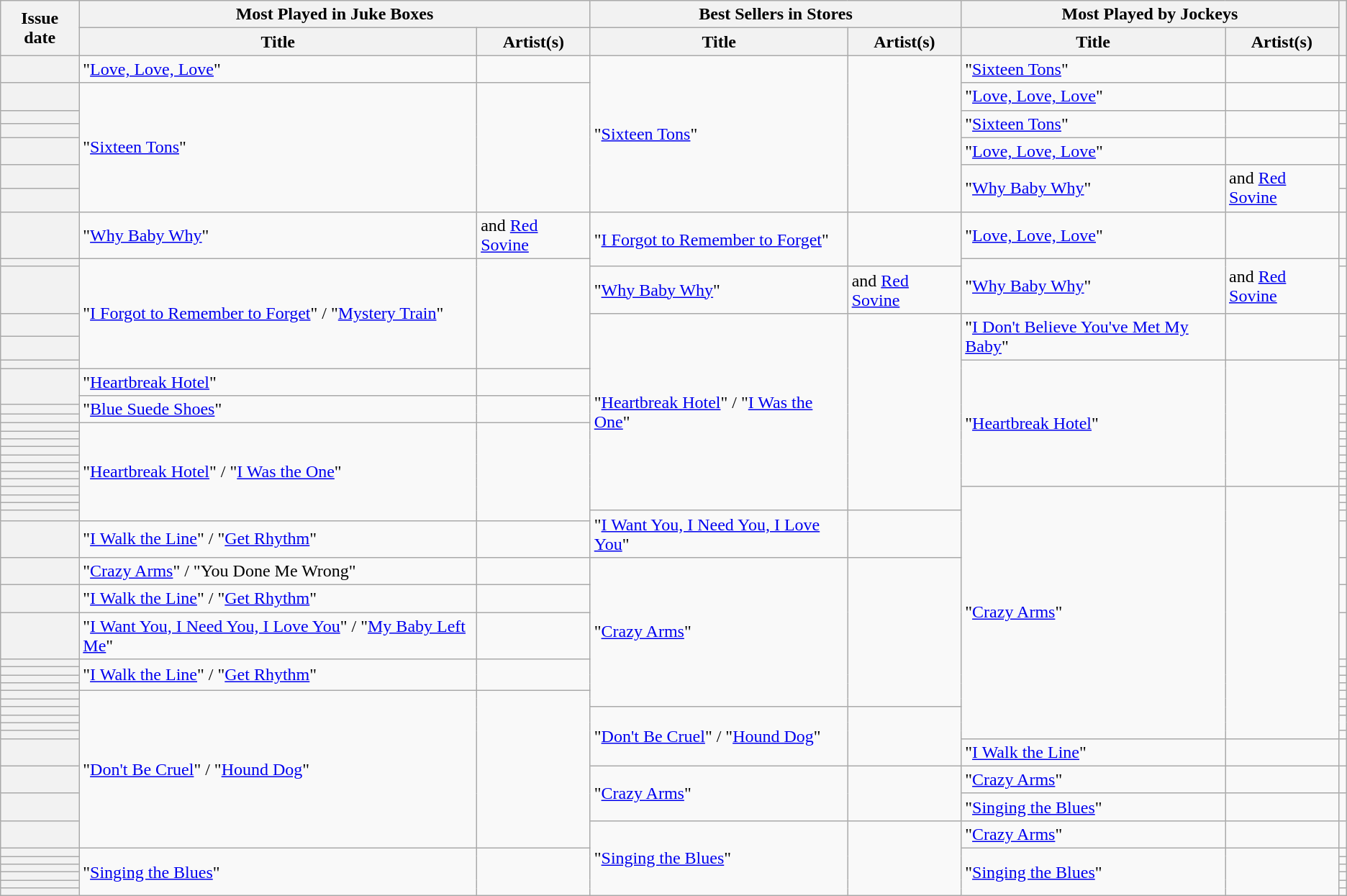<table class="wikitable sortable plainrowheaders">
<tr>
<th scope=col rowspan=2>Issue date</th>
<th scope=col colspan=2>Most Played in Juke Boxes</th>
<th scope=col colspan=2>Best Sellers in Stores</th>
<th scope=col colspan=2>Most Played by Jockeys</th>
<th scope=col rowspan=2 class=unsortable></th>
</tr>
<tr>
<th scope=col>Title</th>
<th scope=col>Artist(s)</th>
<th scope=col>Title</th>
<th scope=col>Artist(s)</th>
<th scope=col>Title</th>
<th scope=col>Artist(s)</th>
</tr>
<tr>
<th scope=row></th>
<td>"<a href='#'>Love, Love, Love</a>"</td>
<td></td>
<td rowspan="7">"<a href='#'>Sixteen Tons</a>"</td>
<td rowspan="7"></td>
<td rowspan="1">"<a href='#'>Sixteen Tons</a>"</td>
<td rowspan="1"></td>
<td align=center></td>
</tr>
<tr>
<th scope=row></th>
<td rowspan=6>"<a href='#'>Sixteen Tons</a>"</td>
<td rowspan=6></td>
<td>"<a href='#'>Love, Love, Love</a>"</td>
<td></td>
<td align=center></td>
</tr>
<tr>
<th scope=row></th>
<td rowspan="2">"<a href='#'>Sixteen Tons</a>"</td>
<td rowspan="2"></td>
<td align=center></td>
</tr>
<tr>
<th scope=row></th>
<td align=center></td>
</tr>
<tr>
<th scope=row></th>
<td>"<a href='#'>Love, Love, Love</a>"</td>
<td></td>
<td align=center></td>
</tr>
<tr>
<th scope=row></th>
<td rowspan="2">"<a href='#'>Why Baby Why</a>"</td>
<td rowspan="2"> and <a href='#'>Red Sovine</a></td>
<td align=center></td>
</tr>
<tr>
<th scope=row></th>
<td align=center></td>
</tr>
<tr>
<th scope=row></th>
<td rowspan="1">"<a href='#'>Why Baby Why</a>"</td>
<td rowspan="1"> and <a href='#'>Red Sovine</a></td>
<td rowspan="2">"<a href='#'>I Forgot to Remember to Forget</a>"</td>
<td rowspan="2"></td>
<td>"<a href='#'>Love, Love, Love</a>"</td>
<td></td>
<td align=center></td>
</tr>
<tr>
<th scope=row></th>
<td rowspan=5>"<a href='#'>I Forgot to Remember to Forget</a>" / "<a href='#'>Mystery Train</a>"</td>
<td rowspan=5></td>
<td rowspan="2">"<a href='#'>Why Baby Why</a>"</td>
<td rowspan="2"> and <a href='#'>Red Sovine</a></td>
<td align=center></td>
</tr>
<tr>
<th scope=row></th>
<td rowspan="1">"<a href='#'>Why Baby Why</a>"</td>
<td rowspan="1"> and <a href='#'>Red Sovine</a></td>
<td align=center></td>
</tr>
<tr>
<th scope=row></th>
<td rowspan="18">"<a href='#'>Heartbreak Hotel</a>" / "<a href='#'>I Was the One</a>"</td>
<td rowspan="18"></td>
<td rowspan="2">"<a href='#'>I Don't Believe You've Met My Baby</a>"</td>
<td rowspan="2"></td>
<td align=center></td>
</tr>
<tr>
<th scope=row></th>
<td align=center></td>
</tr>
<tr>
<th scope=row></th>
<td rowspan=13>"<a href='#'>Heartbreak Hotel</a>"</td>
<td rowspan=13></td>
<td align=center></td>
</tr>
<tr>
<th scope=row rowspan=2></th>
<td>"<a href='#'>Heartbreak Hotel</a>"</td>
<td></td>
<td align=center></td>
</tr>
<tr>
<td rowspan=3>"<a href='#'>Blue Suede Shoes</a>"</td>
<td rowspan=3></td>
<td align=center></td>
</tr>
<tr>
<th scope=row></th>
<td align=center></td>
</tr>
<tr>
<th scope=row></th>
<td align=center></td>
</tr>
<tr>
<th scope=row></th>
<td rowspan=12>"<a href='#'>Heartbreak Hotel</a>" / "<a href='#'>I Was the One</a>"</td>
<td rowspan=12></td>
<td align=center></td>
</tr>
<tr>
<th scope=row></th>
<td align=center></td>
</tr>
<tr>
<th scope=row></th>
<td align=center></td>
</tr>
<tr>
<th scope=row></th>
<td align=center></td>
</tr>
<tr>
<th scope=row></th>
<td align=center></td>
</tr>
<tr>
<th scope=row></th>
<td align=center></td>
</tr>
<tr>
<th scope=row></th>
<td align=center></td>
</tr>
<tr>
<th scope=row></th>
<td align=center></td>
</tr>
<tr>
<th scope=row></th>
<td rowspan=18>"<a href='#'>Crazy Arms</a>"</td>
<td rowspan=18></td>
<td align=center></td>
</tr>
<tr>
<th scope=row></th>
<td align=center></td>
</tr>
<tr>
<th scope=row></th>
<td align=center></td>
</tr>
<tr>
<th scope=row></th>
<td rowspan="2">"<a href='#'>I Want You, I Need You, I Love You</a>"</td>
<td rowspan="2"></td>
<td align=center></td>
</tr>
<tr>
<th scope=row></th>
<td rowspan=1>"<a href='#'>I Walk the Line</a>" / "<a href='#'>Get Rhythm</a>"</td>
<td rowspan=1></td>
<td align=center></td>
</tr>
<tr>
<th scope=row></th>
<td>"<a href='#'>Crazy Arms</a>" / "You Done Me Wrong"</td>
<td></td>
<td rowspan="9">"<a href='#'>Crazy Arms</a>"</td>
<td rowspan="9"></td>
<td align=center></td>
</tr>
<tr>
<th scope=row></th>
<td rowspan=1>"<a href='#'>I Walk the Line</a>" / "<a href='#'>Get Rhythm</a>"</td>
<td rowspan=1></td>
<td align=center></td>
</tr>
<tr>
<th scope=row></th>
<td rowspan="1">"<a href='#'>I Want You, I Need You, I Love You</a>" / "<a href='#'>My Baby Left Me</a>"</td>
<td rowspan="1"></td>
<td align=center></td>
</tr>
<tr>
<th scope=row></th>
<td rowspan=4>"<a href='#'>I Walk the Line</a>" / "<a href='#'>Get Rhythm</a>"</td>
<td rowspan=4></td>
<td align=center></td>
</tr>
<tr>
<th scope=row></th>
<td align=center></td>
</tr>
<tr>
<th scope=row></th>
<td align=center></td>
</tr>
<tr>
<th scope=row></th>
<td align=center></td>
</tr>
<tr>
<th scope=row></th>
<td rowspan=10>"<a href='#'>Don't Be Cruel</a>" / "<a href='#'>Hound Dog</a>"</td>
<td rowspan=10></td>
<td align=center></td>
</tr>
<tr>
<th scope=row></th>
<td align=center></td>
</tr>
<tr>
<th scope=row></th>
<td rowspan="5">"<a href='#'>Don't Be Cruel</a>" / "<a href='#'>Hound Dog</a>"</td>
<td rowspan="5"></td>
<td align=center></td>
</tr>
<tr>
<th scope=row></th>
<td align=center rowspan=2></td>
</tr>
<tr>
<th scope=row></th>
</tr>
<tr>
<th scope=row></th>
<td align=center></td>
</tr>
<tr>
<th scope=row></th>
<td>"<a href='#'>I Walk the Line</a>"</td>
<td></td>
<td align=center></td>
</tr>
<tr>
<th scope=row></th>
<td rowspan="2">"<a href='#'>Crazy Arms</a>"</td>
<td rowspan="2"></td>
<td>"<a href='#'>Crazy Arms</a>"</td>
<td rowspan=1></td>
<td align=center></td>
</tr>
<tr>
<th scope=row></th>
<td rowspan="1">"<a href='#'>Singing the Blues</a>"</td>
<td rowspan="1"></td>
<td align=center></td>
</tr>
<tr>
<th scope=row></th>
<td rowspan="7">"<a href='#'>Singing the Blues</a>"</td>
<td rowspan="7"></td>
<td>"<a href='#'>Crazy Arms</a>"</td>
<td rowspan=1></td>
<td align=center></td>
</tr>
<tr>
<th scope=row></th>
<td rowspan="6">"<a href='#'>Singing the Blues</a>"</td>
<td rowspan="6"></td>
<td rowspan="6">"<a href='#'>Singing the Blues</a>"</td>
<td rowspan="6"></td>
<td align=center></td>
</tr>
<tr>
<th scope=row></th>
<td align=center></td>
</tr>
<tr>
<th scope=row></th>
<td align=center></td>
</tr>
<tr>
<th scope=row></th>
<td align=center></td>
</tr>
<tr>
<th scope=row></th>
<td align=center></td>
</tr>
<tr>
<th scope=row></th>
<td align=center></td>
</tr>
</table>
